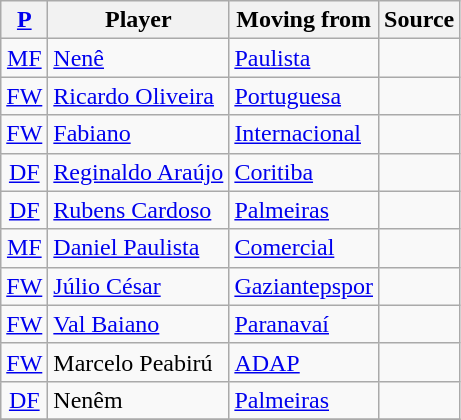<table class="wikitable sortable" style="text-align:center;">
<tr>
<th><a href='#'>P</a></th>
<th>Player</th>
<th>Moving from</th>
<th>Source</th>
</tr>
<tr>
<td><a href='#'>MF</a></td>
<td style="text-align:left;"> <a href='#'>Nenê</a></td>
<td style="text-align:left;"> <a href='#'>Paulista</a></td>
<td></td>
</tr>
<tr>
<td><a href='#'>FW</a></td>
<td style="text-align:left;"> <a href='#'>Ricardo Oliveira</a></td>
<td style="text-align:left;"> <a href='#'>Portuguesa</a></td>
<td></td>
</tr>
<tr>
<td><a href='#'>FW</a></td>
<td style="text-align:left;"> <a href='#'>Fabiano</a></td>
<td style="text-align:left;"> <a href='#'>Internacional</a></td>
<td></td>
</tr>
<tr>
<td><a href='#'>DF</a></td>
<td style="text-align:left;"> <a href='#'>Reginaldo Araújo</a></td>
<td style="text-align:left;"> <a href='#'>Coritiba</a></td>
<td></td>
</tr>
<tr>
<td><a href='#'>DF</a></td>
<td style="text-align:left;"> <a href='#'>Rubens Cardoso</a></td>
<td style="text-align:left;"> <a href='#'>Palmeiras</a></td>
<td></td>
</tr>
<tr>
<td><a href='#'>MF</a></td>
<td style="text-align:left;"> <a href='#'>Daniel Paulista</a></td>
<td style="text-align:left;"> <a href='#'>Comercial</a></td>
<td></td>
</tr>
<tr>
<td><a href='#'>FW</a></td>
<td style="text-align:left;"> <a href='#'>Júlio César</a></td>
<td style="text-align:left;"> <a href='#'>Gaziantepspor</a></td>
<td></td>
</tr>
<tr>
<td><a href='#'>FW</a></td>
<td style="text-align:left;"> <a href='#'>Val Baiano</a></td>
<td style="text-align:left;"> <a href='#'>Paranavaí</a></td>
<td></td>
</tr>
<tr>
<td><a href='#'>FW</a></td>
<td style="text-align:left;"> Marcelo Peabirú</td>
<td style="text-align:left;"> <a href='#'>ADAP</a></td>
<td></td>
</tr>
<tr>
<td><a href='#'>DF</a></td>
<td style="text-align:left;"> Nenêm</td>
<td style="text-align:left;"> <a href='#'>Palmeiras</a></td>
<td></td>
</tr>
<tr>
</tr>
</table>
